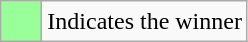<table class="wikitable">
<tr>
<td style="background:#99ff99; height:20px; width:20px"></td>
<td>Indicates the winner</td>
</tr>
</table>
